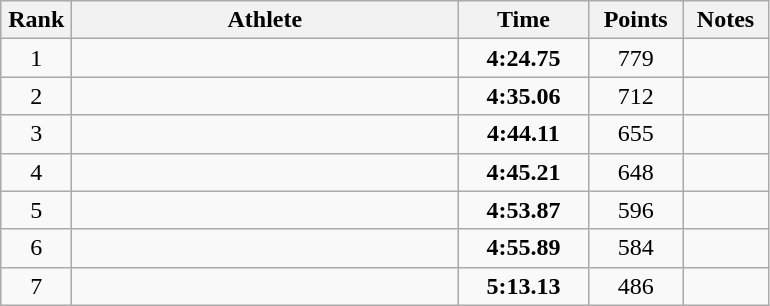<table class="wikitable" style="text-align:center">
<tr>
<th width=40>Rank</th>
<th width=250>Athlete</th>
<th width=80>Time</th>
<th width=55>Points</th>
<th width=50>Notes</th>
</tr>
<tr>
<td>1</td>
<td align=left></td>
<td><strong>4:24.75</strong></td>
<td>779</td>
<td></td>
</tr>
<tr>
<td>2</td>
<td align=left></td>
<td><strong>4:35.06</strong></td>
<td>712</td>
<td></td>
</tr>
<tr>
<td>3</td>
<td align=left></td>
<td><strong>4:44.11</strong></td>
<td>655</td>
<td></td>
</tr>
<tr>
<td>4</td>
<td align=left></td>
<td><strong>4:45.21</strong></td>
<td>648</td>
<td></td>
</tr>
<tr>
<td>5</td>
<td align=left></td>
<td><strong>4:53.87</strong></td>
<td>596</td>
<td></td>
</tr>
<tr>
<td>6</td>
<td align=left></td>
<td><strong>4:55.89</strong></td>
<td>584</td>
<td></td>
</tr>
<tr>
<td>7</td>
<td align=left></td>
<td><strong>5:13.13</strong></td>
<td>486</td>
<td></td>
</tr>
</table>
